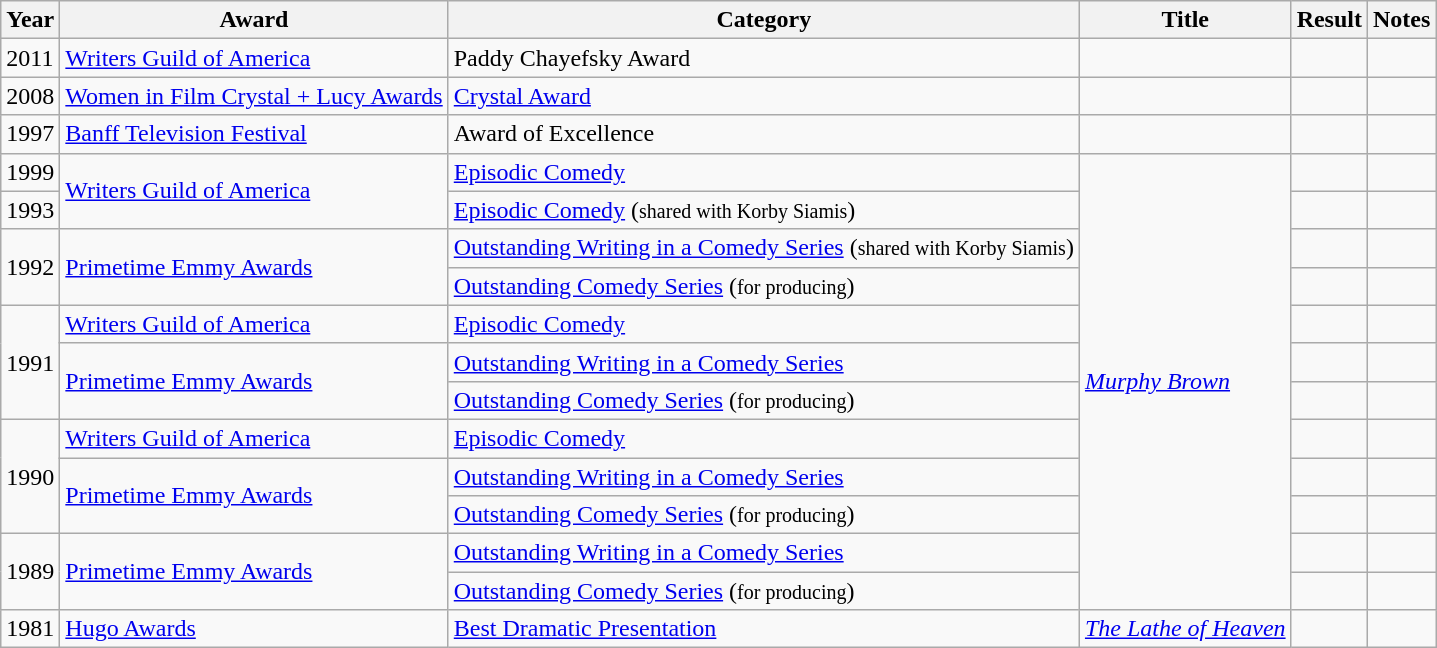<table class="wikitable">
<tr>
<th>Year</th>
<th>Award</th>
<th>Category</th>
<th>Title</th>
<th>Result</th>
<th>Notes</th>
</tr>
<tr>
<td>2011</td>
<td><a href='#'>Writers Guild of America</a></td>
<td>Paddy Chayefsky Award</td>
<td></td>
<td></td>
<td></td>
</tr>
<tr>
<td>2008</td>
<td><a href='#'>Women in Film Crystal + Lucy Awards</a></td>
<td><a href='#'>Crystal Award</a></td>
<td></td>
<td></td>
<td></td>
</tr>
<tr>
<td>1997</td>
<td><a href='#'>Banff Television Festival</a></td>
<td>Award of Excellence</td>
<td></td>
<td></td>
<td></td>
</tr>
<tr>
<td>1999</td>
<td rowspan="2"><a href='#'>Writers Guild of America</a></td>
<td><a href='#'>Episodic Comedy</a></td>
<td rowspan="12"><em><a href='#'>Murphy Brown</a></em></td>
<td></td>
<td></td>
</tr>
<tr>
<td>1993</td>
<td><a href='#'>Episodic Comedy</a> (<small>shared with Korby Siamis</small>)</td>
<td></td>
<td></td>
</tr>
<tr>
<td rowspan="2">1992</td>
<td rowspan="2"><a href='#'>Primetime Emmy Awards</a></td>
<td><a href='#'>Outstanding Writing in a Comedy Series</a> (<small>shared with Korby Siamis</small>)</td>
<td></td>
<td></td>
</tr>
<tr>
<td><a href='#'>Outstanding Comedy Series</a> (<small>for producing</small>)</td>
<td></td>
<td></td>
</tr>
<tr>
<td rowspan="3">1991</td>
<td><a href='#'>Writers Guild of America</a></td>
<td><a href='#'>Episodic Comedy</a></td>
<td></td>
<td></td>
</tr>
<tr>
<td rowspan="2"><a href='#'>Primetime Emmy Awards</a></td>
<td><a href='#'>Outstanding Writing in a Comedy Series</a></td>
<td></td>
<td></td>
</tr>
<tr>
<td><a href='#'>Outstanding Comedy Series</a> (<small>for producing</small>)</td>
<td></td>
<td></td>
</tr>
<tr>
<td rowspan="3">1990</td>
<td><a href='#'>Writers Guild of America</a></td>
<td><a href='#'>Episodic Comedy</a></td>
<td></td>
<td></td>
</tr>
<tr>
<td rowspan="2"><a href='#'>Primetime Emmy Awards</a></td>
<td><a href='#'>Outstanding Writing in a Comedy Series</a></td>
<td></td>
<td></td>
</tr>
<tr>
<td><a href='#'>Outstanding Comedy Series</a> (<small>for producing</small>)</td>
<td></td>
<td></td>
</tr>
<tr>
<td rowspan="2">1989</td>
<td rowspan="2"><a href='#'>Primetime Emmy Awards</a></td>
<td><a href='#'>Outstanding Writing in a Comedy Series</a></td>
<td></td>
<td></td>
</tr>
<tr>
<td><a href='#'>Outstanding Comedy Series</a> (<small>for producing</small>)</td>
<td></td>
<td></td>
</tr>
<tr>
<td>1981</td>
<td><a href='#'>Hugo Awards</a></td>
<td><a href='#'>Best Dramatic Presentation</a></td>
<td><em><a href='#'>The Lathe of Heaven</a></em></td>
<td></td>
<td></td>
</tr>
</table>
